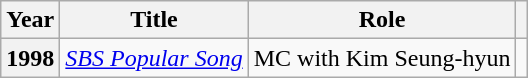<table class="wikitable plainrowheaders">
<tr>
<th scope="col">Year</th>
<th scope="col">Title</th>
<th scope="col">Role</th>
<th scope="col" class="unsortable"></th>
</tr>
<tr>
<th scope="row">1998</th>
<td><em><a href='#'>SBS Popular Song</a></em></td>
<td>MC with Kim Seung-hyun</td>
<td style="text-align:center"></td>
</tr>
</table>
